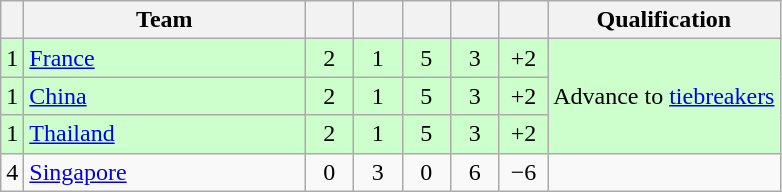<table class=wikitable style="text-align:center;">
<tr>
<th></th>
<th style="width:180px;">Team</th>
<th style="width:25px;"></th>
<th style="width:25px;"></th>
<th style="width:25px;"></th>
<th style="width:25px;"></th>
<th style="width:25px;"></th>
<th>Qualification</th>
</tr>
<tr style="background:#cfc;">
<td>1</td>
<td align=left> <a href='#'>France</a></td>
<td>2</td>
<td>1</td>
<td>5</td>
<td>3</td>
<td>+2</td>
<td rowspan=3>Advance to <a href='#'>tiebreakers</a></td>
</tr>
<tr style="background:#cfc;">
<td>1</td>
<td align=left> <a href='#'>China</a></td>
<td>2</td>
<td>1</td>
<td>5</td>
<td>3</td>
<td>+2</td>
</tr>
<tr style="background:#cfc;">
<td>1</td>
<td align=left> <a href='#'>Thailand</a></td>
<td>2</td>
<td>1</td>
<td>5</td>
<td>3</td>
<td>+2</td>
</tr>
<tr>
<td>4</td>
<td align=left> <a href='#'>Singapore</a></td>
<td>0</td>
<td>3</td>
<td>0</td>
<td>6</td>
<td>−6</td>
<td></td>
</tr>
</table>
